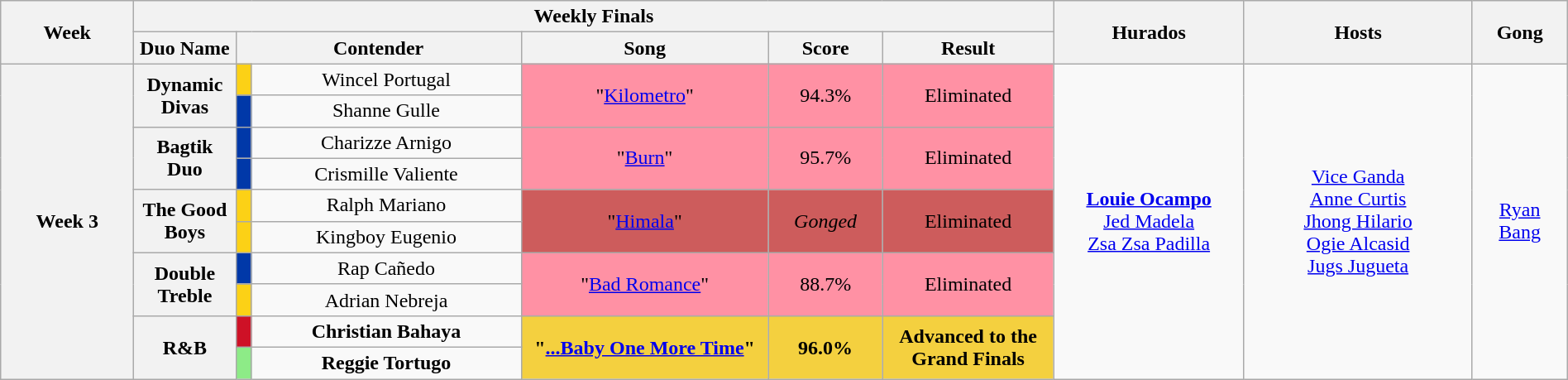<table class="wikitable mw-collapsible mw-collapsed" style="text-align:center; width:100%">
<tr>
<th rowspan="2" width="07%">Week</th>
<th colspan="6">Weekly Finals</th>
<th rowspan="2" width="10%">Hurados</th>
<th rowspan="2" width="12%">Hosts</th>
<th rowspan="2" width="05%">Gong</th>
</tr>
<tr>
<th width="5%">Duo Name</th>
<th colspan="2" width="15%">Contender</th>
<th width="13%">Song</th>
<th width="06%">Score</th>
<th width="09%">Result</th>
</tr>
<tr>
<th rowspan="10">Week 3<br><small></small></th>
<th rowspan="2">Dynamic Divas</th>
<th style="background:#FCD116"></th>
<td>Wincel Portugal</td>
<td rowspan="2" style="background:#FF91A4;">"<a href='#'>Kilometro</a>"</td>
<td rowspan="2" style="background:#FF91A4;">94.3%</td>
<td rowspan="2" style="background:#FF91A4;">Eliminated</td>
<td rowspan="10"><strong><a href='#'>Louie Ocampo</a></strong><br><a href='#'>Jed Madela</a><br><a href='#'>Zsa Zsa Padilla</a></td>
<td rowspan="10"><a href='#'>Vice Ganda</a><br><a href='#'>Anne Curtis</a><br><a href='#'>Jhong Hilario</a><br><a href='#'>Ogie Alcasid</a><br><a href='#'>Jugs Jugueta</a></td>
<td rowspan="10"><a href='#'>Ryan Bang</a></td>
</tr>
<tr>
<th style="background:#0038A8"></th>
<td>Shanne Gulle</td>
</tr>
<tr>
<th rowspan="2">Bagtik Duo</th>
<th style="background:#0038A8"></th>
<td>Charizze Arnigo</td>
<td rowspan="2" style="background:#FF91A4;">"<a href='#'>Burn</a>"</td>
<td rowspan="2" style="background:#FF91A4;">95.7%</td>
<td rowspan="2" style="background:#FF91A4;">Eliminated</td>
</tr>
<tr>
<th style="background:#0038A8"></th>
<td>Crismille Valiente</td>
</tr>
<tr>
<th rowspan="2">The Good Boys</th>
<th style="background:#FCD116"></th>
<td>Ralph Mariano</td>
<td rowspan="2" style="background:#CD5C5C;">"<a href='#'>Himala</a>"</td>
<td rowspan="2" style="background:#CD5C5C;"><em>Gonged</em></td>
<td rowspan="2" style="background:#CD5C5C;">Eliminated</td>
</tr>
<tr>
<th style="background:#FCD116"></th>
<td>Kingboy Eugenio</td>
</tr>
<tr>
<th rowspan="2">Double Treble</th>
<th style="background:#0038A8"></th>
<td>Rap Cañedo</td>
<td rowspan="2" style="background:#FF91A4;">"<a href='#'>Bad Romance</a>"</td>
<td rowspan="2" style="background:#FF91A4;">88.7%</td>
<td rowspan="2" style="background:#FF91A4;">Eliminated</td>
</tr>
<tr>
<th style="background:#FCD116"></th>
<td>Adrian Nebreja</td>
</tr>
<tr>
<th rowspan="2">R&B</th>
<th style="background:#CE1126"></th>
<td><strong>Christian Bahaya</strong></td>
<td rowspan="2" style="background:#F4D03F;"><strong>"<a href='#'>...Baby One More Time</a>"</strong></td>
<td rowspan="2" style=background:#F4D03F;"><strong>96.0%</strong></td>
<td rowspan="2" style="background:#F4D03F;"><strong>Advanced to the Grand Finals</strong></td>
</tr>
<tr>
<th style="background:#8deb87"></th>
<td><strong>Reggie Tortugo</strong></td>
</tr>
</table>
